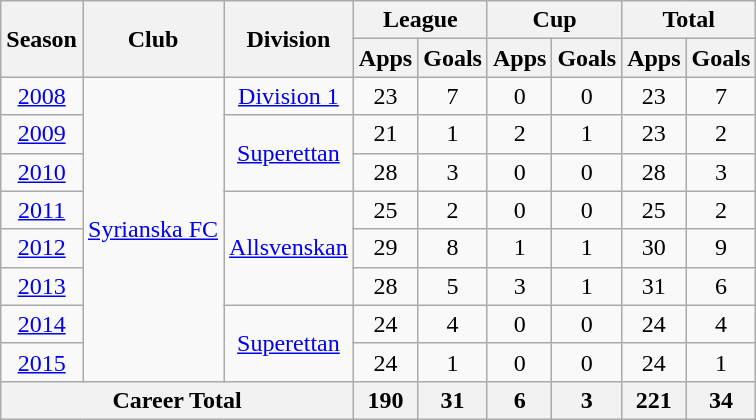<table class="wikitable" style="text-align: center;">
<tr>
<th rowspan="2">Season</th>
<th rowspan="2">Club</th>
<th rowspan="2">Division</th>
<th colspan="2">League</th>
<th colspan="2">Cup</th>
<th colspan="2">Total</th>
</tr>
<tr>
<th>Apps</th>
<th>Goals</th>
<th>Apps</th>
<th>Goals</th>
<th>Apps</th>
<th>Goals</th>
</tr>
<tr>
<td><a href='#'>2008</a></td>
<td rowspan="8" valign="center"><a href='#'>Syrianska FC</a></td>
<td><a href='#'>Division 1</a></td>
<td>23</td>
<td>7</td>
<td>0</td>
<td>0</td>
<td>23</td>
<td>7</td>
</tr>
<tr>
<td><a href='#'>2009</a></td>
<td rowspan="2" valign="center"><a href='#'>Superettan</a></td>
<td>21</td>
<td>1</td>
<td>2</td>
<td>1</td>
<td>23</td>
<td>2</td>
</tr>
<tr>
<td><a href='#'>2010</a></td>
<td>28</td>
<td>3</td>
<td>0</td>
<td>0</td>
<td>28</td>
<td>3</td>
</tr>
<tr>
<td><a href='#'>2011</a></td>
<td rowspan="3" valign="center"><a href='#'>Allsvenskan</a></td>
<td>25</td>
<td>2</td>
<td>0</td>
<td>0</td>
<td>25</td>
<td>2</td>
</tr>
<tr>
<td><a href='#'>2012</a></td>
<td>29</td>
<td>8</td>
<td>1</td>
<td>1</td>
<td>30</td>
<td>9</td>
</tr>
<tr>
<td><a href='#'>2013</a></td>
<td>28</td>
<td>5</td>
<td>3</td>
<td>1</td>
<td>31</td>
<td>6</td>
</tr>
<tr>
<td><a href='#'>2014</a></td>
<td rowspan="2" valign="center"><a href='#'>Superettan</a></td>
<td>24</td>
<td>4</td>
<td>0</td>
<td>0</td>
<td>24</td>
<td>4</td>
</tr>
<tr>
<td><a href='#'>2015</a></td>
<td>24</td>
<td>1</td>
<td>0</td>
<td>0</td>
<td>24</td>
<td>1</td>
</tr>
<tr>
<th colspan="3">Career Total</th>
<th>190</th>
<th>31</th>
<th>6</th>
<th>3</th>
<th>221</th>
<th>34</th>
</tr>
</table>
